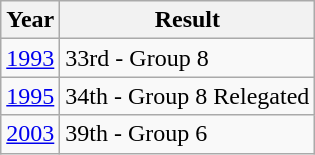<table class="wikitable">
<tr>
<th>Year</th>
<th>Result</th>
</tr>
<tr>
<td><a href='#'>1993</a></td>
<td>33rd - Group 8</td>
</tr>
<tr>
<td><a href='#'>1995</a></td>
<td>34th - Group 8 Relegated</td>
</tr>
<tr>
<td><a href='#'>2003</a></td>
<td>39th - Group 6</td>
</tr>
</table>
